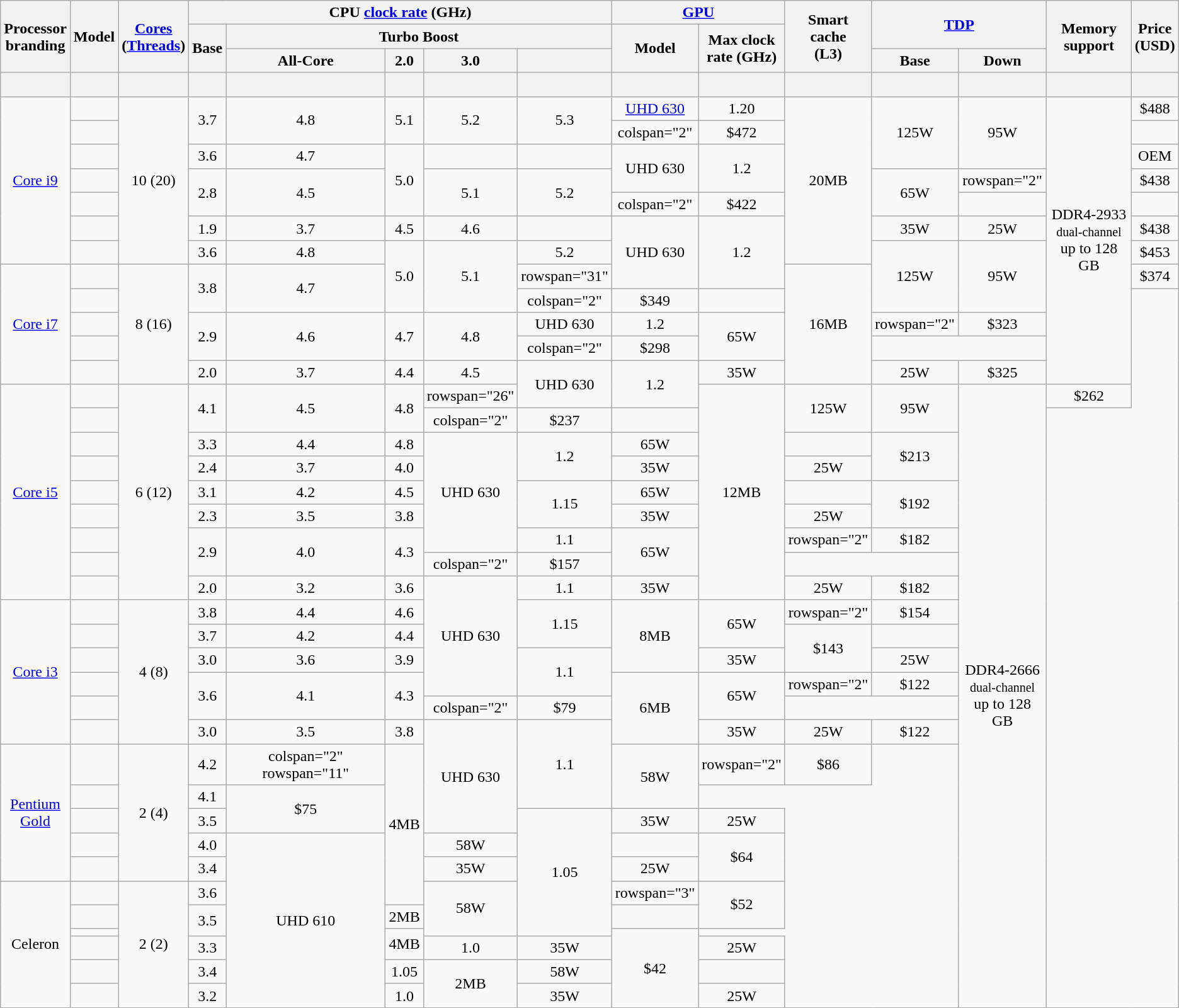<table class="wikitable sortable hover-highlight" style="text-align: center;">
<tr>
<th rowspan="3">Processor<br>branding</th>
<th rowspan="3">Model</th>
<th rowspan="3"><a href='#'>Cores</a> <br> (<a href='#'>Threads</a>)</th>
<th colspan="5">CPU <a href='#'>clock rate</a> (GHz)</th>
<th colspan="2"><a href='#'>GPU</a></th>
<th rowspan="3">Smart <br> cache <br> (L3)</th>
<th colspan="2" rowspan="2"><a href='#'>TDP</a></th>
<th rowspan="3">Memory<br>support</th>
<th rowspan="3">Price<br>(USD)</th>
</tr>
<tr>
<th rowspan="2">Base</th>
<th colspan="4">Turbo Boost</th>
<th rowspan="2">Model</th>
<th rowspan="2">Max clock <br> rate (GHz)</th>
</tr>
<tr>
<th>All-Core</th>
<th>2.0</th>
<th>3.0</th>
<th></th>
<th>Base</th>
<th>Down</th>
</tr>
<tr>
<th style="background-position:center"><br></th>
<th style="background-position:center"></th>
<th style="background-position:center"></th>
<th style="background-position:center"></th>
<th style="background-position:center"></th>
<th style="background-position:center"></th>
<th style="background-position:center"></th>
<th style="background-position:center"></th>
<th style="background-position:center"></th>
<th style="background-position:center"></th>
<th style="background-position:center"></th>
<th style="background-position:center"></th>
<th style="background-position:center"></th>
<th style="background-position:center"></th>
<th style="background-position:center"></th>
</tr>
<tr>
<td rowspan="7"><a href='#'>Core i9</a></td>
<td></td>
<td rowspan="7">10 (20)</td>
<td rowspan="2">3.7</td>
<td rowspan="2">4.8</td>
<td rowspan="2">5.1</td>
<td rowspan="2">5.2</td>
<td rowspan="2">5.3</td>
<td><a href='#'>UHD 630</a></td>
<td>1.20</td>
<td rowspan="7">20MB</td>
<td rowspan="3">125W</td>
<td rowspan="3">95W</td>
<td rowspan="12">DDR4-2933 <br><small>dual-channel</small> <br> up to 128 GB</td>
<td>$488</td>
</tr>
<tr>
<td></td>
<td>colspan="2" </td>
<td>$472</td>
</tr>
<tr>
<td></td>
<td>3.6</td>
<td>4.7</td>
<td rowspan="3">5.0</td>
<td></td>
<td></td>
<td rowspan="2">UHD 630</td>
<td rowspan="2">1.2</td>
<td>OEM</td>
</tr>
<tr>
<td></td>
<td rowspan="2">2.8</td>
<td rowspan="2">4.5</td>
<td rowspan="2">5.1</td>
<td rowspan="2">5.2</td>
<td rowspan="2">65W</td>
<td>rowspan="2" </td>
<td>$438</td>
</tr>
<tr>
<td></td>
<td>colspan="2" </td>
<td>$422</td>
</tr>
<tr>
<td></td>
<td>1.9</td>
<td>3.7</td>
<td>4.5</td>
<td>4.6</td>
<td></td>
<td rowspan="3">UHD 630</td>
<td rowspan="3">1.2</td>
<td>35W</td>
<td>25W</td>
<td>$438</td>
</tr>
<tr>
<td></td>
<td>3.6</td>
<td>4.8</td>
<td rowspan="3">5.0</td>
<td rowspan="3">5.1</td>
<td>5.2</td>
<td rowspan="3">125W</td>
<td rowspan="3">95W</td>
<td>$453</td>
</tr>
<tr>
<td rowspan="5"><a href='#'>Core i7</a></td>
<td></td>
<td rowspan="5">8 (16)</td>
<td rowspan="2">3.8</td>
<td rowspan="2">4.7</td>
<td>rowspan="31" </td>
<td rowspan="5">16MB</td>
<td>$374</td>
</tr>
<tr>
<td></td>
<td>colspan="2" </td>
<td>$349</td>
</tr>
<tr>
<td></td>
<td rowspan="2">2.9</td>
<td rowspan="2">4.6</td>
<td rowspan="2">4.7</td>
<td rowspan="2">4.8</td>
<td>UHD 630</td>
<td>1.2</td>
<td rowspan="2">65W</td>
<td>rowspan="2" </td>
<td>$323</td>
</tr>
<tr>
<td></td>
<td>colspan="2" </td>
<td>$298</td>
</tr>
<tr>
<td></td>
<td>2.0</td>
<td>3.7</td>
<td>4.4</td>
<td>4.5</td>
<td rowspan="2">UHD 630</td>
<td rowspan="2">1.2</td>
<td>35W</td>
<td>25W</td>
<td>$325</td>
</tr>
<tr>
<td rowspan="9"><a href='#'>Core i5</a></td>
<td></td>
<td rowspan="9">6 (12)</td>
<td rowspan="2">4.1</td>
<td rowspan="2">4.5</td>
<td rowspan="2">4.8</td>
<td>rowspan="26" </td>
<td rowspan="9">12MB</td>
<td rowspan="2">125W</td>
<td rowspan="2">95W</td>
<td rowspan="26">DDR4-2666 <br> <small>dual-channel</small><br>up to 128 GB</td>
<td>$262</td>
</tr>
<tr>
<td></td>
<td>colspan="2" </td>
<td>$237</td>
</tr>
<tr>
<td></td>
<td>3.3</td>
<td>4.4</td>
<td>4.8</td>
<td rowspan="5">UHD 630</td>
<td rowspan="2">1.2</td>
<td>65W</td>
<td></td>
<td rowspan="2">$213</td>
</tr>
<tr>
<td></td>
<td>2.4</td>
<td>3.7</td>
<td>4.0</td>
<td>35W</td>
<td>25W</td>
</tr>
<tr>
<td></td>
<td>3.1</td>
<td>4.2</td>
<td>4.5</td>
<td rowspan="2">1.15</td>
<td>65W</td>
<td></td>
<td rowspan="2">$192</td>
</tr>
<tr>
<td></td>
<td>2.3</td>
<td>3.5</td>
<td>3.8</td>
<td>35W</td>
<td>25W</td>
</tr>
<tr>
<td></td>
<td rowspan="2">2.9</td>
<td rowspan="2">4.0</td>
<td rowspan="2">4.3</td>
<td>1.1</td>
<td rowspan="2">65W</td>
<td>rowspan="2" </td>
<td>$182</td>
</tr>
<tr>
<td></td>
<td>colspan="2" </td>
<td>$157</td>
</tr>
<tr>
<td></td>
<td>2.0</td>
<td>3.2</td>
<td>3.6</td>
<td rowspan="5">UHD 630</td>
<td>1.1</td>
<td>35W</td>
<td>25W</td>
<td>$182</td>
</tr>
<tr>
<td rowspan="6"><a href='#'>Core i3</a></td>
<td></td>
<td rowspan="6">4 (8)</td>
<td>3.8</td>
<td>4.4</td>
<td>4.6</td>
<td rowspan="2">1.15</td>
<td rowspan="3">8MB</td>
<td rowspan="2">65W</td>
<td>rowspan="2" </td>
<td>$154</td>
</tr>
<tr>
<td></td>
<td>3.7</td>
<td>4.2</td>
<td>4.4</td>
<td rowspan="2">$143</td>
</tr>
<tr>
<td></td>
<td>3.0</td>
<td>3.6</td>
<td>3.9</td>
<td rowspan="2">1.1</td>
<td>35W</td>
<td>25W</td>
</tr>
<tr>
<td></td>
<td rowspan="2">3.6</td>
<td rowspan="2">4.1</td>
<td rowspan="2">4.3</td>
<td rowspan="3">6MB</td>
<td rowspan="2">65W</td>
<td>rowspan="2" </td>
<td>$122</td>
</tr>
<tr>
<td></td>
<td>colspan="2" </td>
<td>$79</td>
</tr>
<tr>
<td></td>
<td>3.0</td>
<td>3.5</td>
<td>3.8</td>
<td rowspan="4">UHD 630</td>
<td rowspan="3">1.1</td>
<td>35W</td>
<td>25W</td>
<td>$122</td>
</tr>
<tr>
<td rowspan="5"><a href='#'>Pentium <br> Gold</a></td>
<td></td>
<td rowspan="5">2 (4)</td>
<td>4.2</td>
<td>colspan="2" rowspan="11" </td>
<td rowspan="6">4MB</td>
<td rowspan="2">58W</td>
<td>rowspan="2" </td>
<td>$86</td>
</tr>
<tr>
<td></td>
<td>4.1</td>
<td rowspan="2">$75</td>
</tr>
<tr>
<td></td>
<td>3.5</td>
<td rowspan="6">1.05</td>
<td>35W</td>
<td>25W</td>
</tr>
<tr>
<td></td>
<td>4.0</td>
<td rowspan="8">UHD 610</td>
<td>58W</td>
<td></td>
<td rowspan="2">$64</td>
</tr>
<tr>
<td></td>
<td>3.4</td>
<td>35W</td>
<td>25W</td>
</tr>
<tr>
<td rowspan="6">Celeron</td>
<td></td>
<td rowspan="6">2 (2)</td>
<td>3.6</td>
<td rowspan="3">58W</td>
<td>rowspan="3" </td>
<td rowspan="2">$52</td>
</tr>
<tr>
<td></td>
<td rowspan="2">3.5</td>
<td>2MB</td>
</tr>
<tr>
<td></td>
<td rowspan="2">4MB</td>
<td rowspan="4">$42</td>
</tr>
<tr>
<td></td>
<td>3.3</td>
<td>1.0</td>
<td>35W</td>
<td>25W</td>
</tr>
<tr>
<td></td>
<td>3.4</td>
<td>1.05</td>
<td rowspan="2">2MB</td>
<td>58W</td>
<td></td>
</tr>
<tr>
<td></td>
<td>3.2</td>
<td>1.0</td>
<td>35W</td>
<td>25W</td>
</tr>
</table>
